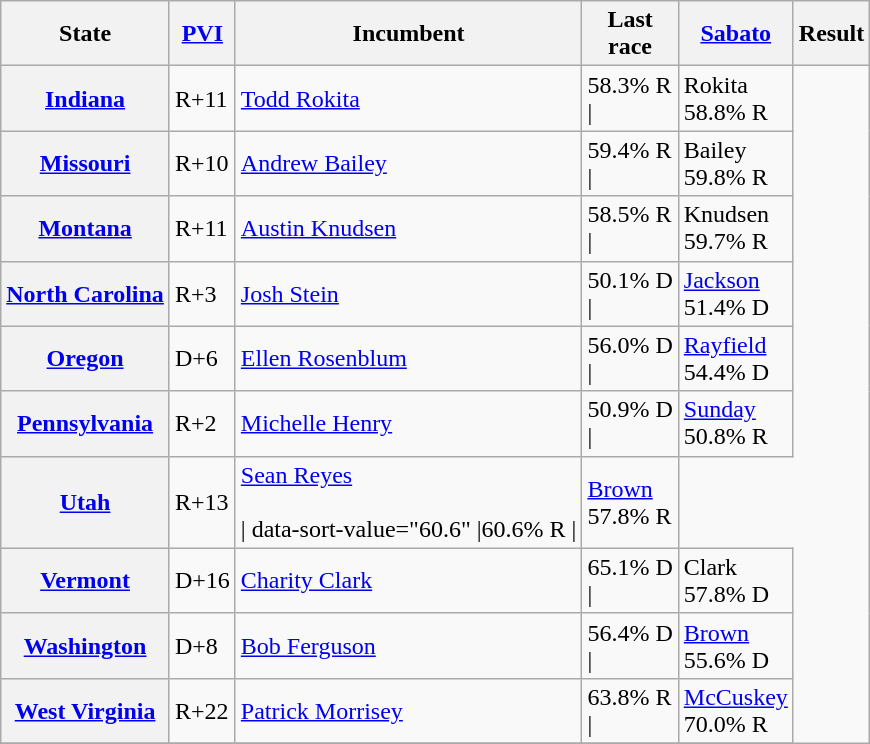<table class="wikitable sortable" style="font-size:%;">
<tr>
<th>State</th>
<th><a href='#'>PVI</a></th>
<th>Incumbent</th>
<th>Last<br>race</th>
<th scope="col"><a href='#'>Sabato</a><br></th>
<th>Result</th>
</tr>
<tr>
<th><a href='#'>Indiana</a></th>
<td>R+11</td>
<td><a href='#'>Todd Rokita</a></td>
<td>58.3% R<br>|</td>
<td>Rokita<br>58.8% R</td>
</tr>
<tr>
<th><a href='#'>Missouri</a></th>
<td>R+10</td>
<td><a href='#'>Andrew Bailey</a></td>
<td>59.4% R<br>|</td>
<td>Bailey<br>59.8% R</td>
</tr>
<tr>
<th><a href='#'>Montana</a></th>
<td>R+11</td>
<td><a href='#'>Austin Knudsen</a></td>
<td>58.5% R<br>|</td>
<td>Knudsen<br>59.7% R</td>
</tr>
<tr>
<th><a href='#'>North Carolina</a></th>
<td>R+3</td>
<td><a href='#'>Josh Stein</a><br></td>
<td>50.1% D<br>|</td>
<td><a href='#'>Jackson</a><br>51.4% D</td>
</tr>
<tr>
<th><a href='#'>Oregon</a></th>
<td>D+6</td>
<td><a href='#'>Ellen Rosenblum</a><br></td>
<td>56.0% D<br>|</td>
<td><a href='#'>Rayfield</a><br>54.4% D</td>
</tr>
<tr>
<th><a href='#'>Pennsylvania</a></th>
<td>R+2</td>
<td><a href='#'>Michelle Henry</a><br></td>
<td>50.9% D<br>|</td>
<td><a href='#'>Sunday</a><br>50.8% R<br></td>
</tr>
<tr>
<th><a href='#'>Utah</a></th>
<td>R+13</td>
<td><a href='#'>Sean Reyes</a><br><br>|  data-sort-value="60.6" |60.6% R
|</td>
<td><a href='#'>Brown</a><br>57.8% R</td>
</tr>
<tr>
<th><a href='#'>Vermont</a></th>
<td>D+16</td>
<td><a href='#'>Charity Clark</a></td>
<td>65.1% D<br>|</td>
<td>Clark<br>57.8% D</td>
</tr>
<tr>
<th><a href='#'>Washington</a></th>
<td>D+8</td>
<td><a href='#'>Bob Ferguson</a><br></td>
<td>56.4% D<br>|</td>
<td><a href='#'>Brown</a><br>55.6% D</td>
</tr>
<tr>
<th><a href='#'>West Virginia</a></th>
<td>R+22</td>
<td><a href='#'>Patrick Morrisey</a><br></td>
<td>63.8% R<br>|</td>
<td><a href='#'>McCuskey</a><br>70.0% R</td>
</tr>
<tr>
</tr>
</table>
